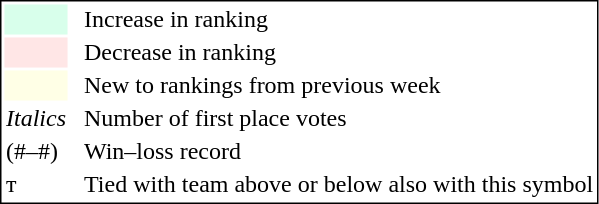<table style="border:1px solid black;">
<tr>
<td style="background:#D8FFEB; width:20px;"></td>
<td> </td>
<td>Increase in ranking</td>
</tr>
<tr>
<td style="background:#FFE6E6; width:20px;"></td>
<td> </td>
<td>Decrease in ranking</td>
</tr>
<tr>
<td style="background:#FFFFE6; width:20px;"></td>
<td> </td>
<td>New to rankings from previous week</td>
</tr>
<tr>
<td><em>Italics</em></td>
<td> </td>
<td>Number of first place votes</td>
</tr>
<tr>
<td>(#–#)</td>
<td> </td>
<td>Win–loss record</td>
</tr>
<tr>
<td>т</td>
<td></td>
<td>Tied with team above or below also with this symbol</td>
</tr>
</table>
